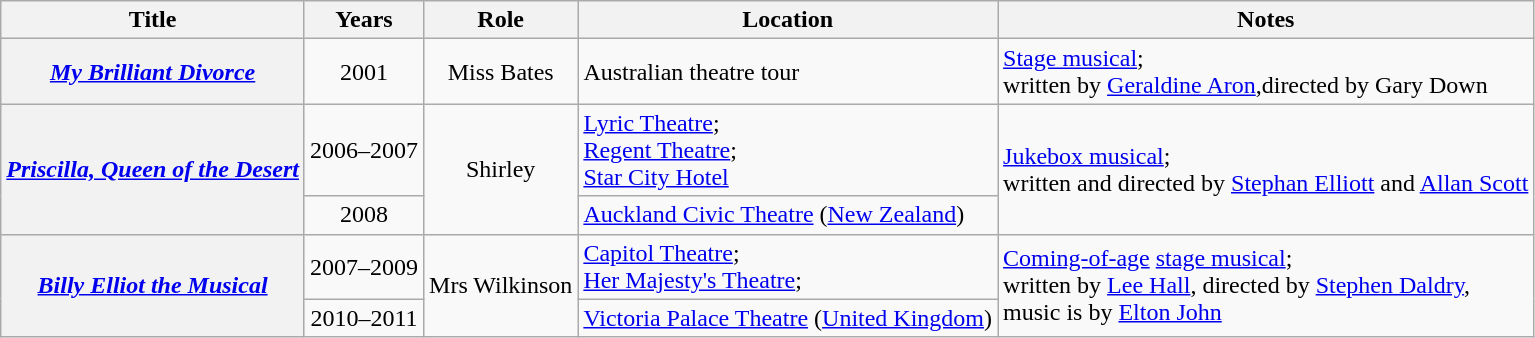<table class="wikitable plainrowheaders sortable">
<tr>
<th scope="col">Title</th>
<th scope="col">Years</th>
<th scope="col">Role</th>
<th scope="col">Location</th>
<th scope="col">Notes</th>
</tr>
<tr>
<th scope="row"><em><a href='#'>My Brilliant Divorce</a></em></th>
<td style="text-align:center;">2001</td>
<td style="text-align:center;">Miss Bates</td>
<td>Australian theatre tour</td>
<td><a href='#'>Stage musical</a>;<br>written by <a href='#'>Geraldine Aron</a>,directed by Gary Down</td>
</tr>
<tr>
<th rowspan="2" scope="row"><em><a href='#'>Priscilla, Queen of the Desert</a></em></th>
<td style="text-align:center;">2006–2007</td>
<td rowspan="2" style="text-align:center;">Shirley</td>
<td><a href='#'>Lyric Theatre</a>;<br><a href='#'>Regent Theatre</a>;<br><a href='#'>Star City Hotel</a></td>
<td rowspan="2"><a href='#'>Jukebox musical</a>;<br>written and directed by <a href='#'>Stephan Elliott</a> and <a href='#'>Allan Scott</a></td>
</tr>
<tr>
<td style="text-align:center;">2008</td>
<td><a href='#'>Auckland Civic Theatre</a> (<a href='#'>New Zealand</a>)</td>
</tr>
<tr>
<th rowspan="2" scope="row"><em><a href='#'>Billy Elliot the Musical</a></em></th>
<td style="text-align:center;">2007–2009</td>
<td rowspan="2" style="text-align:center;">Mrs Wilkinson</td>
<td><a href='#'>Capitol Theatre</a>;<br><a href='#'>Her Majesty's Theatre</a>;</td>
<td rowspan="2"><a href='#'>Coming-of-age</a> <a href='#'>stage musical</a>;<br>written by <a href='#'>Lee Hall</a>, directed by <a href='#'>Stephen Daldry</a>,<br>music is by <a href='#'>Elton John</a></td>
</tr>
<tr>
<td style="text-align:center;">2010–2011</td>
<td><a href='#'>Victoria Palace Theatre</a> (<a href='#'>United Kingdom</a>)</td>
</tr>
</table>
